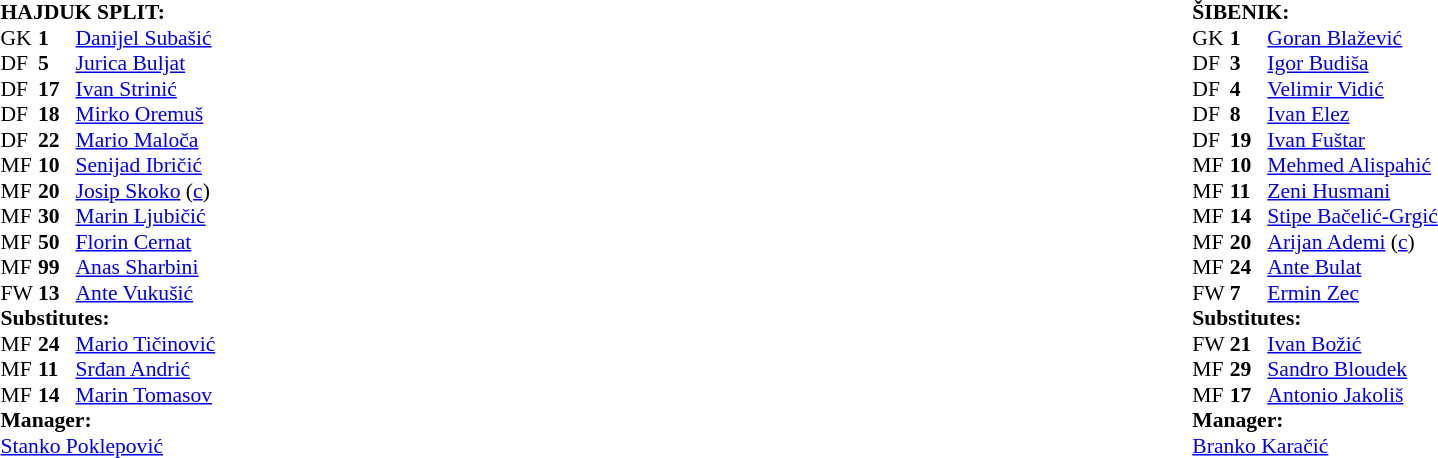<table width="100%">
<tr>
<td valign="top" width="40%"><br><table style="font-size: 90%" cellspacing="0" cellpadding="0">
<tr>
<td colspan="4"><strong>HAJDUK SPLIT:</strong></td>
</tr>
<tr>
<th width="25"></th>
<th width="25"></th>
<th width="145"></th>
<th width="45"></th>
</tr>
<tr>
<td>GK</td>
<td><strong>1</strong></td>
<td> <a href='#'>Danijel Subašić</a></td>
</tr>
<tr>
<td>DF</td>
<td><strong>5</strong></td>
<td> <a href='#'>Jurica Buljat</a></td>
</tr>
<tr>
<td>DF</td>
<td><strong>17</strong></td>
<td> <a href='#'>Ivan Strinić</a></td>
</tr>
<tr>
<td>DF</td>
<td><strong>18</strong></td>
<td> <a href='#'>Mirko Oremuš</a></td>
<td></td>
<td></td>
</tr>
<tr>
<td>DF</td>
<td><strong>22</strong></td>
<td> <a href='#'>Mario Maloča</a></td>
</tr>
<tr>
<td>MF</td>
<td><strong>10</strong></td>
<td> <a href='#'>Senijad Ibričić</a></td>
</tr>
<tr>
<td>MF</td>
<td><strong>20</strong></td>
<td> <a href='#'>Josip Skoko</a> (<a href='#'>c</a>)</td>
</tr>
<tr>
<td>MF</td>
<td><strong>30</strong></td>
<td> <a href='#'>Marin Ljubičić</a></td>
<td></td>
</tr>
<tr>
<td>MF</td>
<td><strong>50</strong></td>
<td> <a href='#'>Florin Cernat</a></td>
<td></td>
<td></td>
</tr>
<tr>
<td>MF</td>
<td><strong>99</strong></td>
<td> <a href='#'>Anas Sharbini</a></td>
<td></td>
<td></td>
</tr>
<tr>
<td>FW</td>
<td><strong>13</strong></td>
<td> <a href='#'>Ante Vukušić</a></td>
<td></td>
</tr>
<tr>
<td colspan=3><strong>Substitutes:</strong></td>
</tr>
<tr>
<td>MF</td>
<td><strong>24</strong></td>
<td> <a href='#'>Mario Tičinović</a></td>
<td></td>
<td></td>
</tr>
<tr>
<td>MF</td>
<td><strong>11</strong></td>
<td> <a href='#'>Srđan Andrić</a></td>
<td></td>
<td></td>
</tr>
<tr>
<td>MF</td>
<td><strong>14</strong></td>
<td> <a href='#'>Marin Tomasov</a></td>
<td></td>
<td></td>
</tr>
<tr>
<td colspan=3><strong>Manager:</strong></td>
</tr>
<tr>
<td colspan="3"> <a href='#'>Stanko Poklepović</a></td>
</tr>
</table>
</td>
<td valign="top" width="50%"><br><table style="font-size: 90%" cellspacing="0" cellpadding="0" align="center">
<tr>
<td colspan="4"><strong>ŠIBENIK:</strong></td>
</tr>
<tr>
<th width="25"></th>
<th width="25"></th>
<th width="145"></th>
<th width="35"></th>
</tr>
<tr>
<td>GK</td>
<td><strong>1</strong></td>
<td> <a href='#'>Goran Blažević</a></td>
</tr>
<tr>
<td>DF</td>
<td><strong>3</strong></td>
<td> <a href='#'>Igor Budiša</a></td>
<td></td>
</tr>
<tr>
<td>DF</td>
<td><strong>4</strong></td>
<td> <a href='#'>Velimir Vidić</a></td>
</tr>
<tr>
<td>DF</td>
<td><strong>8</strong></td>
<td> <a href='#'>Ivan Elez</a></td>
<td></td>
</tr>
<tr>
<td>DF</td>
<td><strong>19</strong></td>
<td> <a href='#'>Ivan Fuštar</a></td>
<td></td>
<td></td>
</tr>
<tr>
<td>MF</td>
<td><strong>10</strong></td>
<td> <a href='#'>Mehmed Alispahić</a></td>
<td></td>
</tr>
<tr>
<td>MF</td>
<td><strong>11</strong></td>
<td> <a href='#'>Zeni Husmani</a></td>
<td></td>
</tr>
<tr>
<td>MF</td>
<td><strong>14</strong></td>
<td> <a href='#'>Stipe Bačelić-Grgić</a></td>
<td></td>
<td></td>
</tr>
<tr>
<td>MF</td>
<td><strong>20</strong></td>
<td> <a href='#'>Arijan Ademi</a> (<a href='#'>c</a>)</td>
</tr>
<tr>
<td>MF</td>
<td><strong>24</strong></td>
<td> <a href='#'>Ante Bulat</a></td>
<td></td>
</tr>
<tr>
<td>FW</td>
<td><strong>7</strong></td>
<td> <a href='#'>Ermin Zec</a></td>
</tr>
<tr>
<td colspan=3><strong>Substitutes:</strong></td>
</tr>
<tr>
<td>FW</td>
<td><strong>21</strong></td>
<td> <a href='#'>Ivan Božić</a></td>
<td></td>
<td></td>
<td></td>
</tr>
<tr>
<td>MF</td>
<td><strong>29</strong></td>
<td> <a href='#'>Sandro Bloudek</a></td>
<td></td>
<td></td>
</tr>
<tr>
<td>MF</td>
<td><strong>17</strong></td>
<td> <a href='#'>Antonio Jakoliš</a></td>
<td></td>
<td></td>
</tr>
<tr>
<td colspan=3><strong>Manager:</strong></td>
</tr>
<tr>
<td colspan="3"> <a href='#'>Branko Karačić</a></td>
</tr>
</table>
</td>
</tr>
</table>
